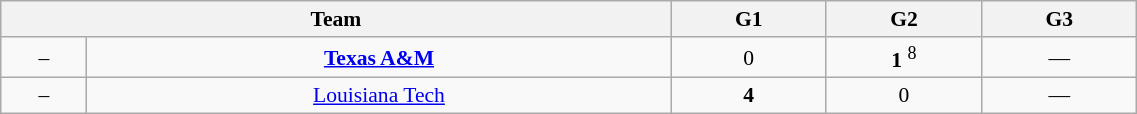<table class="wikitable" style="font-size:90%; width: 60%; text-align: center">
<tr>
<th colspan=2>Team</th>
<th>G1</th>
<th>G2</th>
<th>G3</th>
</tr>
<tr>
<td>–</td>
<td><strong><a href='#'>Texas A&M</a></strong></td>
<td>0</td>
<td><strong>1</strong> <sup>8</sup></td>
<td>—</td>
</tr>
<tr>
<td>–</td>
<td><a href='#'>Louisiana Tech</a></td>
<td><strong>4</strong></td>
<td>0</td>
<td>—</td>
</tr>
</table>
